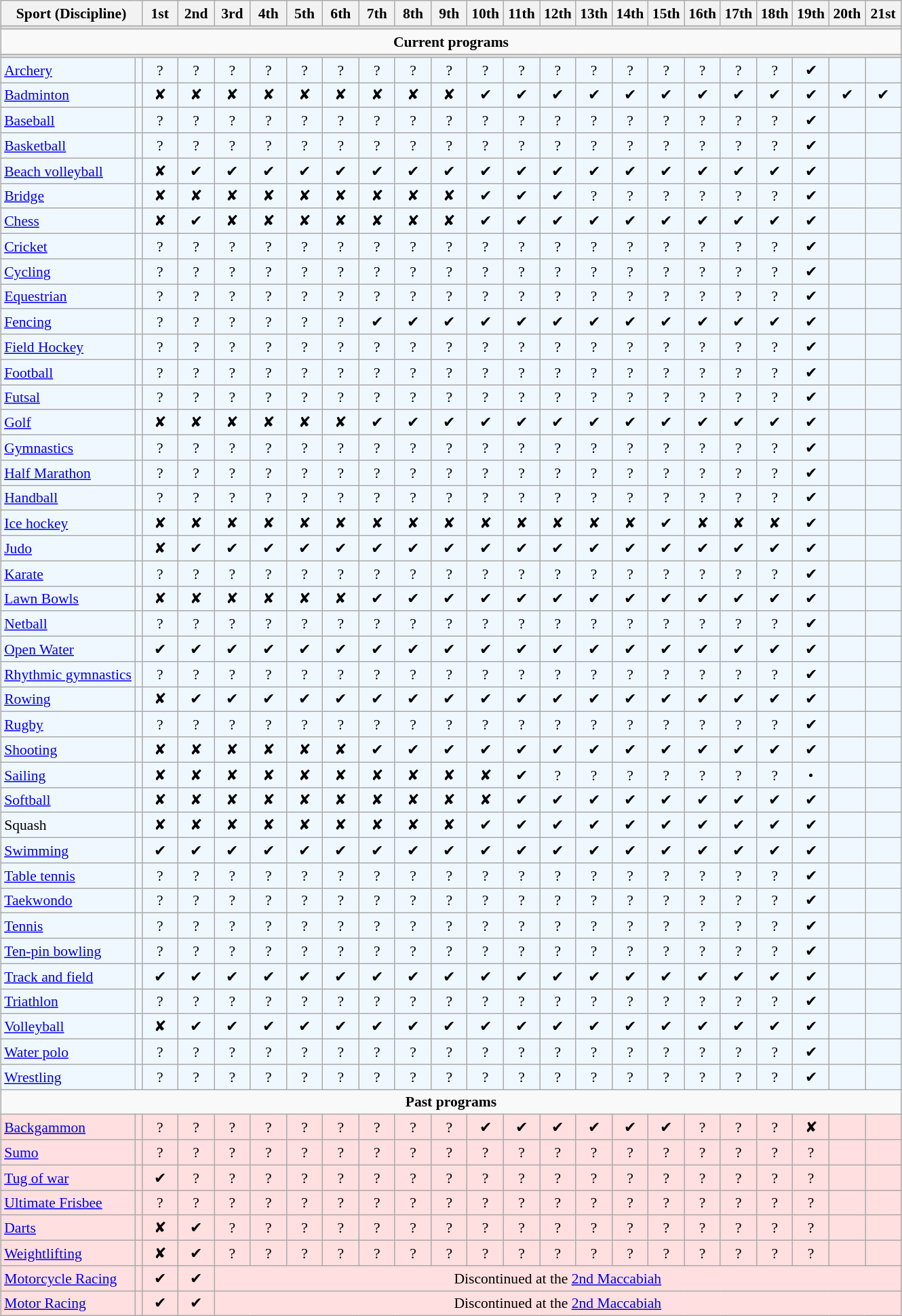<table class="wikitable collapsible" style="margin:0.5em auto;font-size:90%;line-height:1.25;text-align:center">
<tr>
<th colspan="2">Sport (Discipline)</th>
<th style="width:2em">1st</th>
<th style="width:2em">2nd</th>
<th style="width:2em">3rd</th>
<th style="width:2em">4th</th>
<th style="width:2em">5th</th>
<th style="width:2em">6th</th>
<th style="width:2em">7th</th>
<th style="width:2em">8th</th>
<th style="width:2em">9th</th>
<th style="width:2em">10th</th>
<th style="width:2em">11th</th>
<th style="width:2em">12th</th>
<th style="width:2em">13th</th>
<th style="width:2em">14th</th>
<th style="width:2em">15th</th>
<th style="width:2em">16th</th>
<th style="width:2em">17th</th>
<th style="width:2em">18th</th>
<th style="width:2em">19th</th>
<th style="width:2em">20th</th>
<th style="width:2em">21st</th>
</tr>
<tr style="background:#ddd;">
<td colspan="32" style="font-size:0.2em; line-height:1px;;"> </td>
</tr>
<tr>
<td colspan="32"><strong>Current programs</strong></td>
</tr>
<tr style="background:#ddd;">
<td colspan="32" style="font-size:0.2em; line-height:1px;;"> </td>
</tr>
<tr style="background:#f0f8ff;">
<td style="text-align:left;white-space:nowrap"><a href='#'>Archery</a></td>
<td></td>
<td>?</td>
<td>?</td>
<td>?</td>
<td>?</td>
<td>?</td>
<td>?</td>
<td>?</td>
<td>?</td>
<td>?</td>
<td>?</td>
<td>?</td>
<td>?</td>
<td>?</td>
<td>?</td>
<td>?</td>
<td>?</td>
<td>?</td>
<td>?</td>
<td>✔</td>
<td></td>
<td></td>
</tr>
<tr style="background:#f0f8ff;">
<td style="text-align:left;white-space:nowrap"><a href='#'>Badminton</a></td>
<td></td>
<td>✘</td>
<td>✘</td>
<td>✘</td>
<td>✘</td>
<td>✘</td>
<td>✘</td>
<td>✘</td>
<td>✘</td>
<td>✘</td>
<td>✔</td>
<td>✔</td>
<td>✔</td>
<td>✔</td>
<td>✔</td>
<td>✔</td>
<td>✔</td>
<td>✔</td>
<td>✔</td>
<td>✔</td>
<td>✔</td>
<td>✔</td>
</tr>
<tr style="background:#f0f8ff;">
<td style="text-align:left;white-space:nowrap"><a href='#'>Baseball</a></td>
<td></td>
<td>?</td>
<td>?</td>
<td>?</td>
<td>?</td>
<td>?</td>
<td>?</td>
<td>?</td>
<td>?</td>
<td>?</td>
<td>?</td>
<td>?</td>
<td>?</td>
<td>?</td>
<td>?</td>
<td>?</td>
<td>?</td>
<td>?</td>
<td>?</td>
<td>✔</td>
<td></td>
<td></td>
</tr>
<tr style="background:#f0f8ff;">
<td style="text-align:left;white-space:nowrap"><a href='#'>Basketball</a></td>
<td></td>
<td>?</td>
<td>?</td>
<td>?</td>
<td>?</td>
<td>?</td>
<td>?</td>
<td>?</td>
<td>?</td>
<td>?</td>
<td>?</td>
<td>?</td>
<td>?</td>
<td>?</td>
<td>?</td>
<td>?</td>
<td>?</td>
<td>?</td>
<td>?</td>
<td>✔</td>
<td></td>
<td></td>
</tr>
<tr style="background:#f0f8ff;">
<td style="text-align:left;white-space:nowrap"><a href='#'>Beach volleyball</a></td>
<td></td>
<td>✘</td>
<td>✔</td>
<td>✔</td>
<td>✔</td>
<td>✔</td>
<td>✔</td>
<td>✔</td>
<td>✔</td>
<td>✔</td>
<td>✔</td>
<td>✔</td>
<td>✔</td>
<td>✔</td>
<td>✔</td>
<td>✔</td>
<td>✔</td>
<td>✔</td>
<td>✔</td>
<td>✔</td>
<td></td>
<td></td>
</tr>
<tr style="background:#f0f8ff;">
<td style="text-align:left;white-space:nowrap"><a href='#'>Bridge</a></td>
<td></td>
<td>✘</td>
<td>✘</td>
<td>✘</td>
<td>✘</td>
<td>✘</td>
<td>✘</td>
<td>✘</td>
<td>✘</td>
<td>✘</td>
<td>✔</td>
<td>✔</td>
<td>✔</td>
<td>?</td>
<td>?</td>
<td>?</td>
<td>?</td>
<td>?</td>
<td>?</td>
<td>✔</td>
<td></td>
<td></td>
</tr>
<tr style="background:#f0f8ff;">
<td style="text-align:left;white-space:nowrap"><a href='#'>Chess</a></td>
<td></td>
<td>✘</td>
<td>✔</td>
<td>✘</td>
<td>✘</td>
<td>✘</td>
<td>✘</td>
<td>✘</td>
<td>✘</td>
<td>✘</td>
<td>✔</td>
<td>✔</td>
<td>✔</td>
<td>✔</td>
<td>✔</td>
<td>✔</td>
<td>✔</td>
<td>✔</td>
<td>✔</td>
<td>✔</td>
<td></td>
<td></td>
</tr>
<tr style="background:#f0f8ff;">
<td style="text-align:left;white-space:nowrap"><a href='#'>Cricket</a></td>
<td></td>
<td>?</td>
<td>?</td>
<td>?</td>
<td>?</td>
<td>?</td>
<td>?</td>
<td>?</td>
<td>?</td>
<td>?</td>
<td>?</td>
<td>?</td>
<td>?</td>
<td>?</td>
<td>?</td>
<td>?</td>
<td>?</td>
<td>?</td>
<td>?</td>
<td>✔</td>
<td></td>
<td></td>
</tr>
<tr style="background:#f0f8ff;">
<td style="text-align:left;white-space:nowrap"><a href='#'>Cycling</a></td>
<td></td>
<td>?</td>
<td>?</td>
<td>?</td>
<td>?</td>
<td>?</td>
<td>?</td>
<td>?</td>
<td>?</td>
<td>?</td>
<td>?</td>
<td>?</td>
<td>?</td>
<td>?</td>
<td>?</td>
<td>?</td>
<td>?</td>
<td>?</td>
<td>?</td>
<td>✔</td>
<td></td>
<td></td>
</tr>
<tr style="background:#f0f8ff;">
<td style="text-align:left;white-space:nowrap"><a href='#'>Equestrian</a></td>
<td></td>
<td>?</td>
<td>?</td>
<td>?</td>
<td>?</td>
<td>?</td>
<td>?</td>
<td>?</td>
<td>?</td>
<td>?</td>
<td>?</td>
<td>?</td>
<td>?</td>
<td>?</td>
<td>?</td>
<td>?</td>
<td>?</td>
<td>?</td>
<td>?</td>
<td>✔</td>
<td></td>
<td></td>
</tr>
<tr style="background:#f0f8ff;">
<td style="text-align:left;white-space:nowrap"><a href='#'>Fencing</a></td>
<td></td>
<td>?</td>
<td>?</td>
<td>?</td>
<td>?</td>
<td>?</td>
<td>?</td>
<td>✔</td>
<td>✔</td>
<td>✔</td>
<td>✔</td>
<td>✔</td>
<td>✔</td>
<td>✔</td>
<td>✔</td>
<td>✔</td>
<td>✔</td>
<td>✔</td>
<td>✔</td>
<td>✔</td>
<td></td>
<td></td>
</tr>
<tr style="background:#f0f8ff;">
<td style="text-align:left;white-space:nowrap"><a href='#'>Field Hockey</a></td>
<td></td>
<td>?</td>
<td>?</td>
<td>?</td>
<td>?</td>
<td>?</td>
<td>?</td>
<td>?</td>
<td>?</td>
<td>?</td>
<td>?</td>
<td>?</td>
<td>?</td>
<td>?</td>
<td>?</td>
<td>?</td>
<td>?</td>
<td>?</td>
<td>?</td>
<td>✔</td>
<td></td>
<td></td>
</tr>
<tr style="background:#f0f8ff;">
<td style="text-align:left;white-space:nowrap"><a href='#'>Football</a></td>
<td></td>
<td>?</td>
<td>?</td>
<td>?</td>
<td>?</td>
<td>?</td>
<td>?</td>
<td>?</td>
<td>?</td>
<td>?</td>
<td>?</td>
<td>?</td>
<td>?</td>
<td>?</td>
<td>?</td>
<td>?</td>
<td>?</td>
<td>?</td>
<td>?</td>
<td>✔</td>
<td></td>
<td></td>
</tr>
<tr style="background:#f0f8ff;">
<td style="text-align:left;white-space:nowrap"><a href='#'>Futsal</a></td>
<td></td>
<td>?</td>
<td>?</td>
<td>?</td>
<td>?</td>
<td>?</td>
<td>?</td>
<td>?</td>
<td>?</td>
<td>?</td>
<td>?</td>
<td>?</td>
<td>?</td>
<td>?</td>
<td>?</td>
<td>?</td>
<td>?</td>
<td>?</td>
<td>?</td>
<td>✔</td>
<td></td>
<td></td>
</tr>
<tr style="background:#f0f8ff;">
<td style="text-align:left;white-space:nowrap"><a href='#'>Golf</a></td>
<td></td>
<td>✘</td>
<td>✘</td>
<td>✘</td>
<td>✘</td>
<td>✘</td>
<td>✘</td>
<td>✔</td>
<td>✔</td>
<td>✔</td>
<td>✔</td>
<td>✔</td>
<td>✔</td>
<td>✔</td>
<td>✔</td>
<td>✔</td>
<td>✔</td>
<td>✔</td>
<td>✔</td>
<td>✔</td>
<td></td>
<td></td>
</tr>
<tr style="background:#f0f8ff;">
<td style="text-align:left;white-space:nowrap"><a href='#'>Gymnastics</a></td>
<td></td>
<td>?</td>
<td>?</td>
<td>?</td>
<td>?</td>
<td>?</td>
<td>?</td>
<td>?</td>
<td>?</td>
<td>?</td>
<td>?</td>
<td>?</td>
<td>?</td>
<td>?</td>
<td>?</td>
<td>?</td>
<td>?</td>
<td>?</td>
<td>?</td>
<td>✔</td>
<td></td>
<td></td>
</tr>
<tr style="background:#f0f8ff;">
<td style="text-align:left;white-space:nowrap"><a href='#'>Half Marathon</a></td>
<td></td>
<td>?</td>
<td>?</td>
<td>?</td>
<td>?</td>
<td>?</td>
<td>?</td>
<td>?</td>
<td>?</td>
<td>?</td>
<td>?</td>
<td>?</td>
<td>?</td>
<td>?</td>
<td>?</td>
<td>?</td>
<td>?</td>
<td>?</td>
<td>?</td>
<td>✔</td>
<td></td>
<td></td>
</tr>
<tr style="background:#f0f8ff;">
<td style="text-align:left;white-space:nowrap"><a href='#'>Handball</a></td>
<td></td>
<td>?</td>
<td>?</td>
<td>?</td>
<td>?</td>
<td>?</td>
<td>?</td>
<td>?</td>
<td>?</td>
<td>?</td>
<td>?</td>
<td>?</td>
<td>?</td>
<td>?</td>
<td>?</td>
<td>?</td>
<td>?</td>
<td>?</td>
<td>?</td>
<td>✔</td>
<td></td>
<td></td>
</tr>
<tr style="background:#f0f8ff;">
<td style="text-align:left;white-space:nowrap"><a href='#'>Ice hockey</a></td>
<td></td>
<td>✘</td>
<td>✘</td>
<td>✘</td>
<td>✘</td>
<td>✘</td>
<td>✘</td>
<td>✘</td>
<td>✘</td>
<td>✘</td>
<td>✘</td>
<td>✘</td>
<td>✘</td>
<td>✘</td>
<td>✘</td>
<td>✔</td>
<td>✘</td>
<td>✘</td>
<td>✘</td>
<td>✔</td>
<td></td>
<td></td>
</tr>
<tr style="background:#f0f8ff;">
<td style="text-align:left;white-space:nowrap"><a href='#'>Judo</a></td>
<td></td>
<td>✘</td>
<td>✔</td>
<td>✔</td>
<td>✔</td>
<td>✔</td>
<td>✔</td>
<td>✔</td>
<td>✔</td>
<td>✔</td>
<td>✔</td>
<td>✔</td>
<td>✔</td>
<td>✔</td>
<td>✔</td>
<td>✔</td>
<td>✔</td>
<td>✔</td>
<td>✔</td>
<td>✔</td>
<td></td>
<td></td>
</tr>
<tr style="background:#f0f8ff;">
<td style="text-align:left;white-space:nowrap"><a href='#'>Karate</a></td>
<td></td>
<td>?</td>
<td>?</td>
<td>?</td>
<td>?</td>
<td>?</td>
<td>?</td>
<td>?</td>
<td>?</td>
<td>?</td>
<td>?</td>
<td>?</td>
<td>?</td>
<td>?</td>
<td>?</td>
<td>?</td>
<td>?</td>
<td>?</td>
<td>?</td>
<td>✔</td>
<td></td>
<td></td>
</tr>
<tr style="background:#f0f8ff;">
<td style="text-align:left;white-space:nowrap"><a href='#'>Lawn Bowls</a></td>
<td></td>
<td>✘</td>
<td>✘</td>
<td>✘</td>
<td>✘</td>
<td>✘</td>
<td>✘</td>
<td>✔</td>
<td>✔</td>
<td>✔</td>
<td>✔</td>
<td>✔</td>
<td>✔</td>
<td>✔</td>
<td>✔</td>
<td>✔</td>
<td>✔</td>
<td>✔</td>
<td>✔</td>
<td>✔</td>
<td></td>
<td></td>
</tr>
<tr style="background:#f0f8ff;">
<td style="text-align:left;white-space:nowrap"><a href='#'>Netball</a></td>
<td></td>
<td>?</td>
<td>?</td>
<td>?</td>
<td>?</td>
<td>?</td>
<td>?</td>
<td>?</td>
<td>?</td>
<td>?</td>
<td>?</td>
<td>?</td>
<td>?</td>
<td>?</td>
<td>?</td>
<td>?</td>
<td>?</td>
<td>?</td>
<td>?</td>
<td>✔</td>
<td></td>
<td></td>
</tr>
<tr style="background:#f0f8ff;">
<td style="text-align:left;white-space:nowrap"><a href='#'>Open Water</a></td>
<td></td>
<td>✔</td>
<td>✔</td>
<td>✔</td>
<td>✔</td>
<td>✔</td>
<td>✔</td>
<td>✔</td>
<td>✔</td>
<td>✔</td>
<td>✔</td>
<td>✔</td>
<td>✔</td>
<td>✔</td>
<td>✔</td>
<td>✔</td>
<td>✔</td>
<td>✔</td>
<td>✔</td>
<td>✔</td>
<td></td>
<td></td>
</tr>
<tr style="background:#f0f8ff;">
<td style="text-align:left;white-space:nowrap"><a href='#'>Rhythmic gymnastics</a></td>
<td></td>
<td>?</td>
<td>?</td>
<td>?</td>
<td>?</td>
<td>?</td>
<td>?</td>
<td>?</td>
<td>?</td>
<td>?</td>
<td>?</td>
<td>?</td>
<td>?</td>
<td>?</td>
<td>?</td>
<td>?</td>
<td>?</td>
<td>?</td>
<td>?</td>
<td>✔</td>
<td></td>
<td></td>
</tr>
<tr style="background:#f0f8ff;">
<td style="text-align:left;white-space:nowrap"><a href='#'>Rowing</a></td>
<td></td>
<td>✘</td>
<td>✔</td>
<td>✔</td>
<td>✔</td>
<td>✔</td>
<td>✔</td>
<td>✔</td>
<td>✔</td>
<td>✔</td>
<td>✔</td>
<td>✔</td>
<td>✔</td>
<td>✔</td>
<td>✔</td>
<td>✔</td>
<td>✔</td>
<td>✔</td>
<td>✔</td>
<td>✔</td>
<td></td>
<td></td>
</tr>
<tr style="background:#f0f8ff;">
<td style="text-align:left;white-space:nowrap"><a href='#'>Rugby</a></td>
<td></td>
<td>?</td>
<td>?</td>
<td>?</td>
<td>?</td>
<td>?</td>
<td>?</td>
<td>?</td>
<td>?</td>
<td>?</td>
<td>?</td>
<td>?</td>
<td>?</td>
<td>?</td>
<td>?</td>
<td>?</td>
<td>?</td>
<td>?</td>
<td>?</td>
<td>✔</td>
<td></td>
<td></td>
</tr>
<tr style="background:#f0f8ff;">
<td style="text-align:left;white-space:nowrap"><a href='#'>Shooting</a></td>
<td></td>
<td>✘</td>
<td>✘</td>
<td>✘</td>
<td>✘</td>
<td>✘</td>
<td>✘</td>
<td>✔</td>
<td>✔</td>
<td>✔</td>
<td>✔</td>
<td>✔</td>
<td>✔</td>
<td>✔</td>
<td>✔</td>
<td>✔</td>
<td>✔</td>
<td>✔</td>
<td>✔</td>
<td>✔</td>
<td></td>
<td></td>
</tr>
<tr style="background:#f0f8ff;">
<td style="text-align:left;white-space:nowrap"><a href='#'>Sailing</a></td>
<td></td>
<td>✘</td>
<td>✘</td>
<td>✘</td>
<td>✘</td>
<td>✘</td>
<td>✘</td>
<td>✘</td>
<td>✘</td>
<td>✘</td>
<td>✘</td>
<td>✔</td>
<td>?</td>
<td>?</td>
<td>?</td>
<td>?</td>
<td>?</td>
<td>?</td>
<td>?</td>
<td>•</td>
<td></td>
<td></td>
</tr>
<tr style="background:#f0f8ff;">
<td style="text-align:left;white-space:nowrap"><a href='#'>Softball</a></td>
<td></td>
<td>✘</td>
<td>✘</td>
<td>✘</td>
<td>✘</td>
<td>✘</td>
<td>✘</td>
<td>✘</td>
<td>✘</td>
<td>✘</td>
<td>✘</td>
<td>✔</td>
<td>✔</td>
<td>✔</td>
<td>✔</td>
<td>✔</td>
<td>✔</td>
<td>✔</td>
<td>✔</td>
<td>✔</td>
<td></td>
<td></td>
</tr>
<tr style="background:#f0f8ff;">
<td style="text-align:left;white-space:nowrap">Squash</td>
<td></td>
<td>✘</td>
<td>✘</td>
<td>✘</td>
<td>✘</td>
<td>✘</td>
<td>✘</td>
<td>✘</td>
<td>✘</td>
<td>✘</td>
<td>✔</td>
<td>✔</td>
<td>✔</td>
<td>✔</td>
<td>✔</td>
<td>✔</td>
<td>✔</td>
<td>✔</td>
<td>✔</td>
<td>✔</td>
<td></td>
<td></td>
</tr>
<tr style="background:#f0f8ff;">
<td style="text-align:left;white-space:nowrap"><a href='#'>Swimming</a></td>
<td></td>
<td>✔</td>
<td>✔</td>
<td>✔</td>
<td>✔</td>
<td>✔</td>
<td>✔</td>
<td>✔</td>
<td>✔</td>
<td>✔</td>
<td>✔</td>
<td>✔</td>
<td>✔</td>
<td>✔</td>
<td>✔</td>
<td>✔</td>
<td>✔</td>
<td>✔</td>
<td>✔</td>
<td>✔</td>
<td></td>
<td></td>
</tr>
<tr style="background:#f0f8ff;">
<td style="text-align:left;white-space:nowrap"><a href='#'>Table tennis</a></td>
<td></td>
<td>?</td>
<td>?</td>
<td>?</td>
<td>?</td>
<td>?</td>
<td>?</td>
<td>?</td>
<td>?</td>
<td>?</td>
<td>?</td>
<td>?</td>
<td>?</td>
<td>?</td>
<td>?</td>
<td>?</td>
<td>?</td>
<td>?</td>
<td>?</td>
<td>✔</td>
<td></td>
<td></td>
</tr>
<tr style="background:#f0f8ff;">
<td style="text-align:left;white-space:nowrap"><a href='#'>Taekwondo</a></td>
<td></td>
<td>?</td>
<td>?</td>
<td>?</td>
<td>?</td>
<td>?</td>
<td>?</td>
<td>?</td>
<td>?</td>
<td>?</td>
<td>?</td>
<td>?</td>
<td>?</td>
<td>?</td>
<td>?</td>
<td>?</td>
<td>?</td>
<td>?</td>
<td>?</td>
<td>✔</td>
<td></td>
<td></td>
</tr>
<tr style="background:#f0f8ff;">
<td style="text-align:left;white-space:nowrap"><a href='#'>Tennis</a></td>
<td></td>
<td>?</td>
<td>?</td>
<td>?</td>
<td>?</td>
<td>?</td>
<td>?</td>
<td>?</td>
<td>?</td>
<td>?</td>
<td>?</td>
<td>?</td>
<td>?</td>
<td>?</td>
<td>?</td>
<td>?</td>
<td>?</td>
<td>?</td>
<td>?</td>
<td>✔</td>
<td></td>
<td></td>
</tr>
<tr style="background:#f0f8ff;">
<td style="text-align:left;white-space:nowrap"><a href='#'>Ten-pin bowling</a></td>
<td></td>
<td>?</td>
<td>?</td>
<td>?</td>
<td>?</td>
<td>?</td>
<td>?</td>
<td>?</td>
<td>?</td>
<td>?</td>
<td>?</td>
<td>?</td>
<td>?</td>
<td>?</td>
<td>?</td>
<td>?</td>
<td>?</td>
<td>?</td>
<td>?</td>
<td>✔</td>
<td></td>
<td></td>
</tr>
<tr style="background:#f0f8ff;">
<td style="text-align:left;white-space:nowrap"><a href='#'>Track and field</a></td>
<td></td>
<td>✔</td>
<td>✔</td>
<td>✔</td>
<td>✔</td>
<td>✔</td>
<td>✔</td>
<td>✔</td>
<td>✔</td>
<td>✔</td>
<td>✔</td>
<td>✔</td>
<td>✔</td>
<td>✔</td>
<td>✔</td>
<td>✔</td>
<td>✔</td>
<td>✔</td>
<td>✔</td>
<td>✔</td>
<td></td>
<td></td>
</tr>
<tr style="background:#f0f8ff;">
<td style="text-align:left;white-space:nowrap"><a href='#'>Triathlon</a></td>
<td></td>
<td>?</td>
<td>?</td>
<td>?</td>
<td>?</td>
<td>?</td>
<td>?</td>
<td>?</td>
<td>?</td>
<td>?</td>
<td>?</td>
<td>?</td>
<td>?</td>
<td>?</td>
<td>?</td>
<td>?</td>
<td>?</td>
<td>?</td>
<td>?</td>
<td>✔</td>
<td></td>
<td></td>
</tr>
<tr style="background:#f0f8ff;">
<td style="text-align:left;white-space:nowrap"><a href='#'>Volleyball</a></td>
<td></td>
<td>✘</td>
<td>✔</td>
<td>✔</td>
<td>✔</td>
<td>✔</td>
<td>✔</td>
<td>✔</td>
<td>✔</td>
<td>✔</td>
<td>✔</td>
<td>✔</td>
<td>✔</td>
<td>✔</td>
<td>✔</td>
<td>✔</td>
<td>✔</td>
<td>✔</td>
<td>✔</td>
<td>✔</td>
<td></td>
<td></td>
</tr>
<tr style="background:#f0f8ff;">
<td style="text-align:left;white-space:nowrap"><a href='#'>Water polo</a></td>
<td></td>
<td>?</td>
<td>?</td>
<td>?</td>
<td>?</td>
<td>?</td>
<td>?</td>
<td>?</td>
<td>?</td>
<td>?</td>
<td>?</td>
<td>?</td>
<td>?</td>
<td>?</td>
<td>?</td>
<td>?</td>
<td>?</td>
<td>?</td>
<td>?</td>
<td>✔</td>
<td></td>
<td></td>
</tr>
<tr style="background:#f0f8ff;">
<td style="text-align:left;white-space:nowrap"><a href='#'>Wrestling</a></td>
<td></td>
<td>?</td>
<td>?</td>
<td>?</td>
<td>?</td>
<td>?</td>
<td>?</td>
<td>?</td>
<td>?</td>
<td>?</td>
<td>?</td>
<td>?</td>
<td>?</td>
<td>?</td>
<td>?</td>
<td>?</td>
<td>?</td>
<td>?</td>
<td>?</td>
<td>✔</td>
<td></td>
<td></td>
</tr>
<tr>
<td colspan="34"><strong>Past programs</strong></td>
</tr>
<tr style="background:#FFDFDF;">
<td style="text-align:left;white-space:nowrap"><a href='#'>Backgammon</a></td>
<td></td>
<td>?</td>
<td>?</td>
<td>?</td>
<td>?</td>
<td>?</td>
<td>?</td>
<td>?</td>
<td>?</td>
<td>?</td>
<td>✔</td>
<td>✔</td>
<td>✔</td>
<td>✔</td>
<td>✔</td>
<td>✔</td>
<td>?</td>
<td>?</td>
<td>?</td>
<td>✘</td>
<td></td>
<td></td>
</tr>
<tr style="background:#FFDFDF;">
<td style="text-align:left;white-space:nowrap"><a href='#'>Sumo</a></td>
<td></td>
<td>?</td>
<td>?</td>
<td>?</td>
<td>?</td>
<td>?</td>
<td>?</td>
<td>?</td>
<td>?</td>
<td>?</td>
<td>?</td>
<td>?</td>
<td>?</td>
<td>?</td>
<td>?</td>
<td>?</td>
<td>?</td>
<td>?</td>
<td>?</td>
<td>?</td>
<td></td>
<td></td>
</tr>
<tr style="background:#FFDFDF;">
<td style="text-align:left;white-space:nowrap"><a href='#'>Tug of war</a></td>
<td></td>
<td>✔</td>
<td>?</td>
<td>?</td>
<td>?</td>
<td>?</td>
<td>?</td>
<td>?</td>
<td>?</td>
<td>?</td>
<td>?</td>
<td>?</td>
<td>?</td>
<td>?</td>
<td>?</td>
<td>?</td>
<td>?</td>
<td>?</td>
<td>?</td>
<td>?</td>
<td></td>
<td></td>
</tr>
<tr style="background:#FFDFDF;">
<td style="text-align:left;white-space:nowrap"><a href='#'>Ultimate Frisbee</a></td>
<td></td>
<td>?</td>
<td>?</td>
<td>?</td>
<td>?</td>
<td>?</td>
<td>?</td>
<td>?</td>
<td>?</td>
<td>?</td>
<td>?</td>
<td>?</td>
<td>?</td>
<td>?</td>
<td>?</td>
<td>?</td>
<td>?</td>
<td>?</td>
<td>?</td>
<td>?</td>
<td></td>
<td></td>
</tr>
<tr style="background:#FFDFDF;">
<td style="text-align:left;white-space:nowrap"><a href='#'>Darts</a></td>
<td></td>
<td>✘</td>
<td>✔</td>
<td>?</td>
<td>?</td>
<td>?</td>
<td>?</td>
<td>?</td>
<td>?</td>
<td>?</td>
<td>?</td>
<td>?</td>
<td>?</td>
<td>?</td>
<td>?</td>
<td>?</td>
<td>?</td>
<td>?</td>
<td>?</td>
<td>?</td>
<td></td>
<td></td>
</tr>
<tr style="background:#FFDFDF;">
<td style="text-align:left;white-space:nowrap"><a href='#'>Weightlifting</a></td>
<td></td>
<td>✘</td>
<td>✔</td>
<td>?</td>
<td>?</td>
<td>?</td>
<td>?</td>
<td>?</td>
<td>?</td>
<td>?</td>
<td>?</td>
<td>?</td>
<td>?</td>
<td>?</td>
<td>?</td>
<td>?</td>
<td>?</td>
<td>?</td>
<td>?</td>
<td>?</td>
<td></td>
<td></td>
</tr>
<tr style="background:#FFDFDF;">
<td style="text-align:left;white-space:nowrap"><a href='#'>Motorcycle Racing</a></td>
<td></td>
<td>✔</td>
<td>✔</td>
<td colspan="19">Discontinued at the <a href='#'>2nd Maccabiah</a></td>
</tr>
<tr style="background:#FFDFDF;">
<td style="text-align:left;white-space:nowrap"><a href='#'>Motor Racing</a></td>
<td></td>
<td>✔</td>
<td>✔</td>
<td colspan="19">Discontinued at the <a href='#'>2nd Maccabiah</a></td>
</tr>
</table>
